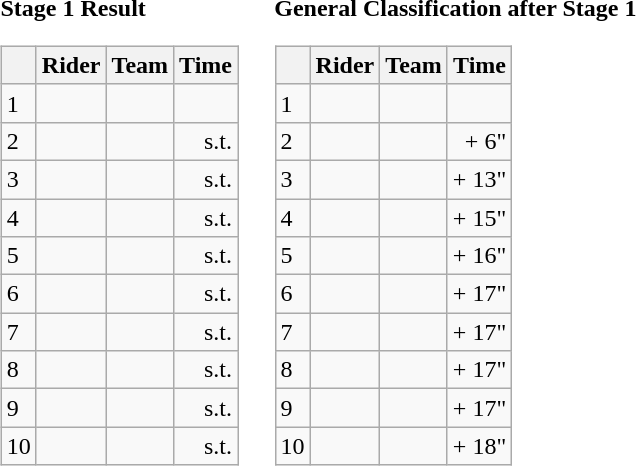<table>
<tr>
<td><strong>Stage 1 Result</strong><br><table class="wikitable">
<tr>
<th></th>
<th>Rider</th>
<th>Team</th>
<th>Time</th>
</tr>
<tr>
<td>1</td>
<td></td>
<td></td>
<td align="right"></td>
</tr>
<tr>
<td>2</td>
<td></td>
<td></td>
<td align="right">s.t.</td>
</tr>
<tr>
<td>3</td>
<td></td>
<td></td>
<td align="right">s.t.</td>
</tr>
<tr>
<td>4</td>
<td></td>
<td></td>
<td align="right">s.t.</td>
</tr>
<tr>
<td>5</td>
<td></td>
<td></td>
<td align="right">s.t.</td>
</tr>
<tr>
<td>6</td>
<td></td>
<td></td>
<td align="right">s.t.</td>
</tr>
<tr>
<td>7</td>
<td></td>
<td></td>
<td align="right">s.t.</td>
</tr>
<tr>
<td>8</td>
<td></td>
<td></td>
<td align="right">s.t.</td>
</tr>
<tr>
<td>9</td>
<td></td>
<td></td>
<td align="right">s.t.</td>
</tr>
<tr>
<td>10</td>
<td></td>
<td></td>
<td align="right">s.t.</td>
</tr>
</table>
</td>
<td></td>
<td><strong>General Classification after Stage 1</strong><br><table class="wikitable">
<tr>
<th></th>
<th>Rider</th>
<th>Team</th>
<th>Time</th>
</tr>
<tr>
<td>1</td>
<td> </td>
<td></td>
<td align="right"></td>
</tr>
<tr>
<td>2</td>
<td></td>
<td></td>
<td align="right">+ 6"</td>
</tr>
<tr>
<td>3</td>
<td></td>
<td></td>
<td align="right">+ 13"</td>
</tr>
<tr>
<td>4</td>
<td></td>
<td></td>
<td align="right">+ 15"</td>
</tr>
<tr>
<td>5</td>
<td></td>
<td></td>
<td align="right">+ 16"</td>
</tr>
<tr>
<td>6</td>
<td> </td>
<td></td>
<td align="right">+ 17"</td>
</tr>
<tr>
<td>7</td>
<td></td>
<td></td>
<td align="right">+ 17"</td>
</tr>
<tr>
<td>8</td>
<td></td>
<td></td>
<td align="right">+ 17"</td>
</tr>
<tr>
<td>9</td>
<td></td>
<td></td>
<td align="right">+ 17"</td>
</tr>
<tr>
<td>10</td>
<td></td>
<td></td>
<td align="right">+ 18"</td>
</tr>
</table>
</td>
</tr>
</table>
